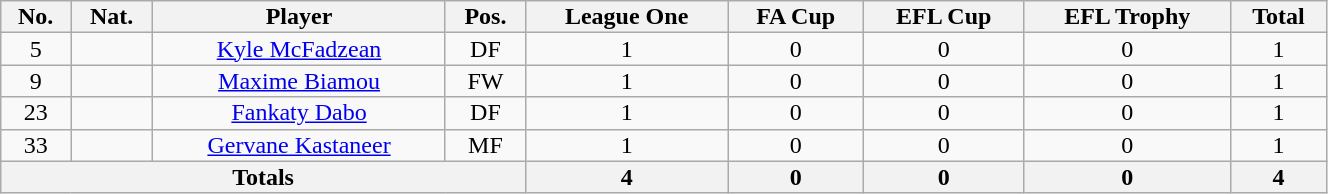<table class="wikitable sortable alternance" style="font-size:100%; text-align:center; line-height:14px; width:70%;">
<tr>
<th>No.</th>
<th>Nat.</th>
<th>Player</th>
<th>Pos.</th>
<th>League One</th>
<th>FA Cup</th>
<th>EFL Cup</th>
<th>EFL Trophy</th>
<th>Total</th>
</tr>
<tr>
<td>5</td>
<td></td>
<td><a href='#'>Kyle McFadzean</a></td>
<td>DF</td>
<td>1</td>
<td>0</td>
<td>0</td>
<td>0</td>
<td>1</td>
</tr>
<tr>
<td>9</td>
<td></td>
<td><a href='#'>Maxime Biamou</a></td>
<td>FW</td>
<td>1</td>
<td>0</td>
<td>0</td>
<td>0</td>
<td>1</td>
</tr>
<tr>
<td>23</td>
<td></td>
<td><a href='#'>Fankaty Dabo</a></td>
<td>DF</td>
<td>1</td>
<td>0</td>
<td>0</td>
<td>0</td>
<td>1</td>
</tr>
<tr>
<td>33</td>
<td></td>
<td><a href='#'>Gervane Kastaneer</a></td>
<td>MF</td>
<td>1</td>
<td>0</td>
<td>0</td>
<td>0</td>
<td>1</td>
</tr>
<tr class="sortbottom">
<th colspan="4">Totals</th>
<th>4</th>
<th>0</th>
<th>0</th>
<th>0</th>
<th>4</th>
</tr>
</table>
